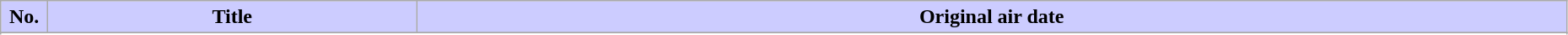<table class="wikitable" width="98%">
<tr>
<th style="background: #CCF" width="3%">No.</th>
<th style="background: #CCF">Title</th>
<th style="background: #CCF">Original air date<br></th>
</tr>
<tr>
</tr>
<tr>
</tr>
<tr>
</tr>
<tr>
</tr>
<tr>
</tr>
<tr>
</tr>
<tr>
</tr>
<tr>
</tr>
<tr>
</tr>
<tr>
</tr>
<tr>
</tr>
<tr>
</tr>
<tr>
</tr>
<tr>
</tr>
<tr>
</tr>
<tr>
</tr>
<tr>
</tr>
<tr>
</tr>
<tr>
</tr>
<tr>
</tr>
<tr>
</tr>
<tr>
</tr>
<tr>
</tr>
<tr>
</tr>
</table>
